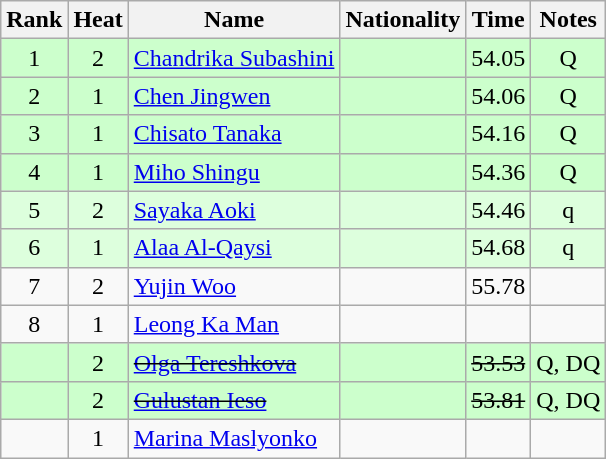<table class="wikitable sortable" style="text-align:center">
<tr>
<th>Rank</th>
<th>Heat</th>
<th>Name</th>
<th>Nationality</th>
<th>Time</th>
<th>Notes</th>
</tr>
<tr bgcolor=ccffcc>
<td>1</td>
<td>2</td>
<td align="left"><a href='#'>Chandrika Subashini</a></td>
<td align=left></td>
<td>54.05</td>
<td>Q</td>
</tr>
<tr bgcolor=ccffcc>
<td>2</td>
<td>1</td>
<td align="left"><a href='#'>Chen Jingwen</a></td>
<td align=left></td>
<td>54.06</td>
<td>Q</td>
</tr>
<tr bgcolor=ccffcc>
<td>3</td>
<td>1</td>
<td align="left"><a href='#'>Chisato Tanaka</a></td>
<td align=left></td>
<td>54.16</td>
<td>Q</td>
</tr>
<tr bgcolor=ccffcc>
<td>4</td>
<td>1</td>
<td align="left"><a href='#'>Miho Shingu</a></td>
<td align=left></td>
<td>54.36</td>
<td>Q</td>
</tr>
<tr bgcolor=ddffdd>
<td>5</td>
<td>2</td>
<td align="left"><a href='#'>Sayaka Aoki</a></td>
<td align=left></td>
<td>54.46</td>
<td>q</td>
</tr>
<tr bgcolor=ddffdd>
<td>6</td>
<td>1</td>
<td align="left"><a href='#'>Alaa Al-Qaysi</a></td>
<td align=left></td>
<td>54.68</td>
<td>q</td>
</tr>
<tr>
<td>7</td>
<td>2</td>
<td align="left"><a href='#'>Yujin Woo</a></td>
<td align=left></td>
<td>55.78</td>
<td></td>
</tr>
<tr>
<td>8</td>
<td>1</td>
<td align="left"><a href='#'>Leong Ka Man</a></td>
<td align=left></td>
<td></td>
<td></td>
</tr>
<tr bgcolor=ccffcc>
<td></td>
<td>2</td>
<td align="left"><s><a href='#'>Olga Tereshkova</a> </s></td>
<td align=left></td>
<td><s>53.53 </s></td>
<td>Q, DQ</td>
</tr>
<tr bgcolor=ccffcc>
<td></td>
<td>2</td>
<td align="left"><s><a href='#'>Gulustan Ieso</a> </s></td>
<td align=left></td>
<td><s>53.81 </s></td>
<td>Q, DQ</td>
</tr>
<tr>
<td></td>
<td>1</td>
<td align="left"><a href='#'>Marina Maslyonko</a></td>
<td align=left></td>
<td></td>
<td></td>
</tr>
</table>
